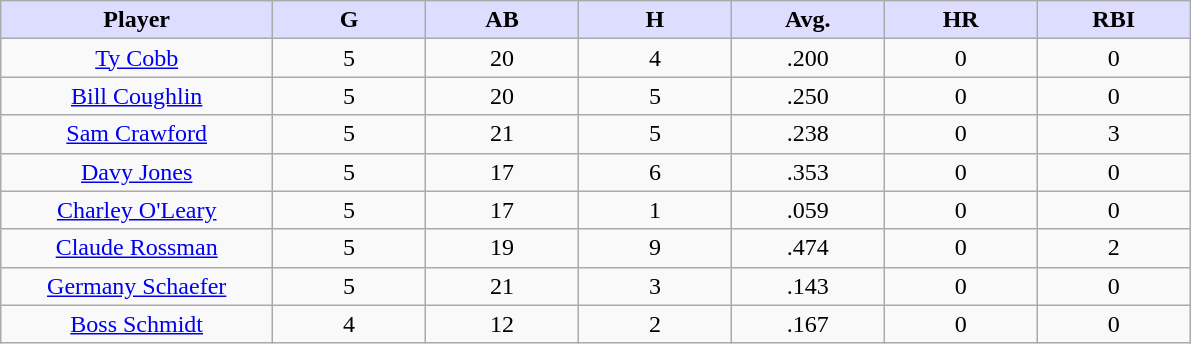<table class="wikitable sortable">
<tr>
<th style="background:#ddf; width:16%;">Player</th>
<th style="background:#ddf; width:9%;">G</th>
<th style="background:#ddf; width:9%;">AB</th>
<th style="background:#ddf; width:9%;">H</th>
<th style="background:#ddf; width:9%;">Avg.</th>
<th style="background:#ddf; width:9%;">HR</th>
<th style="background:#ddf; width:9%;">RBI</th>
</tr>
<tr style="text-align:center;">
<td><a href='#'>Ty Cobb</a></td>
<td>5</td>
<td>20</td>
<td>4</td>
<td>.200</td>
<td>0</td>
<td>0</td>
</tr>
<tr style="text-align:center;">
<td><a href='#'>Bill Coughlin</a></td>
<td>5</td>
<td>20</td>
<td>5</td>
<td>.250</td>
<td>0</td>
<td>0</td>
</tr>
<tr style="text-align:center;">
<td><a href='#'>Sam Crawford</a></td>
<td>5</td>
<td>21</td>
<td>5</td>
<td>.238</td>
<td>0</td>
<td>3</td>
</tr>
<tr style="text-align:center;">
<td><a href='#'>Davy Jones</a></td>
<td>5</td>
<td>17</td>
<td>6</td>
<td>.353</td>
<td>0</td>
<td>0</td>
</tr>
<tr style="text-align:center;">
<td><a href='#'>Charley O'Leary</a></td>
<td>5</td>
<td>17</td>
<td>1</td>
<td>.059</td>
<td>0</td>
<td>0</td>
</tr>
<tr style="text-align:center;">
<td><a href='#'>Claude Rossman</a></td>
<td>5</td>
<td>19</td>
<td>9</td>
<td>.474</td>
<td>0</td>
<td>2</td>
</tr>
<tr style="text-align:center;">
<td><a href='#'>Germany Schaefer</a></td>
<td>5</td>
<td>21</td>
<td>3</td>
<td>.143</td>
<td>0</td>
<td>0</td>
</tr>
<tr style="text-align:center;">
<td><a href='#'>Boss Schmidt</a></td>
<td>4</td>
<td>12</td>
<td>2</td>
<td>.167</td>
<td>0</td>
<td>0</td>
</tr>
</table>
